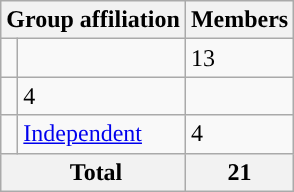<table class="wikitable">
<tr>
<th colspan="2">Group affiliation</th>
<th>Members</th>
</tr>
<tr>
<td style="width: 4px" bgcolor=></td>
<td style="text-align: left;" scope="row"><a href='#'></a></td>
<td>13</td>
</tr>
<tr>
<td></td>
<td>4</td>
</tr>
<tr>
<td style="background-color:"> </td>
<td><a href='#'>Independent</a> <br></td>
<td>4</td>
</tr>
<tr>
<th colspan="2" rowspan="1"> Total<br></th>
<th>21</th>
</tr>
</table>
